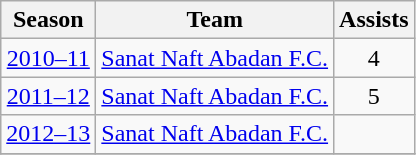<table class="wikitable" style="text-align: center;">
<tr>
<th>Season</th>
<th>Team</th>
<th>Assists</th>
</tr>
<tr>
<td><a href='#'>2010–11</a></td>
<td align="left"><a href='#'>Sanat Naft Abadan F.C.</a></td>
<td>4</td>
</tr>
<tr>
<td><a href='#'>2011–12</a></td>
<td align="left"><a href='#'>Sanat Naft Abadan F.C.</a></td>
<td>5</td>
</tr>
<tr>
<td><a href='#'>2012–13</a></td>
<td align="left"><a href='#'>Sanat Naft Abadan F.C.</a></td>
<td></td>
</tr>
<tr>
</tr>
</table>
